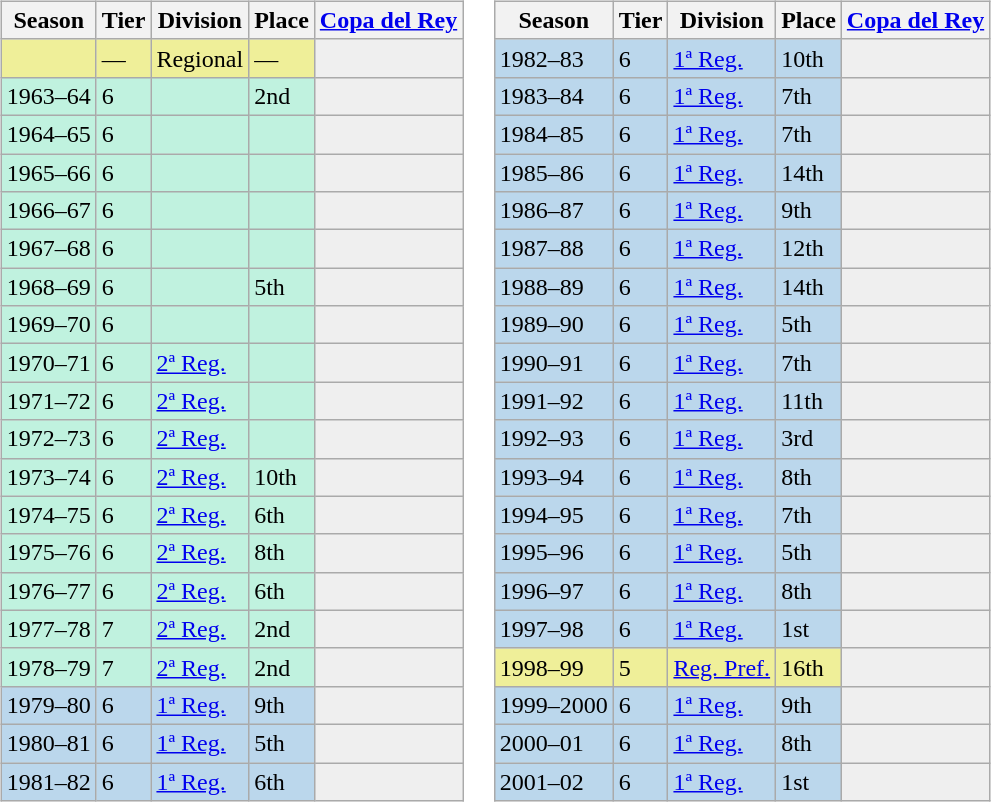<table>
<tr>
<td valign="top" width=0%><br><table class="wikitable">
<tr style="background:#f0f6fa;">
<th>Season</th>
<th>Tier</th>
<th>Division</th>
<th>Place</th>
<th><a href='#'>Copa del Rey</a></th>
</tr>
<tr>
<td style="background:#EFEF99;"></td>
<td style="background:#EFEF99;">—</td>
<td style="background:#EFEF99;">Regional</td>
<td style="background:#EFEF99;">—</td>
<th style="background:#efefef;"></th>
</tr>
<tr>
<td style="background:#C0F2DF;">1963–64</td>
<td style="background:#C0F2DF;">6</td>
<td style="background:#C0F2DF;"></td>
<td style="background:#C0F2DF;">2nd</td>
<td style="background:#efefef;"></td>
</tr>
<tr>
<td style="background:#C0F2DF;">1964–65</td>
<td style="background:#C0F2DF;">6</td>
<td style="background:#C0F2DF;"></td>
<td style="background:#C0F2DF;"></td>
<td style="background:#efefef;"></td>
</tr>
<tr>
<td style="background:#C0F2DF;">1965–66</td>
<td style="background:#C0F2DF;">6</td>
<td style="background:#C0F2DF;"></td>
<td style="background:#C0F2DF;"></td>
<td style="background:#efefef;"></td>
</tr>
<tr>
<td style="background:#C0F2DF;">1966–67</td>
<td style="background:#C0F2DF;">6</td>
<td style="background:#C0F2DF;"></td>
<td style="background:#C0F2DF;"></td>
<td style="background:#efefef;"></td>
</tr>
<tr>
<td style="background:#C0F2DF;">1967–68</td>
<td style="background:#C0F2DF;">6</td>
<td style="background:#C0F2DF;"></td>
<td style="background:#C0F2DF;"></td>
<td style="background:#efefef;"></td>
</tr>
<tr>
<td style="background:#C0F2DF;">1968–69</td>
<td style="background:#C0F2DF;">6</td>
<td style="background:#C0F2DF;"></td>
<td style="background:#C0F2DF;">5th</td>
<td style="background:#efefef;"></td>
</tr>
<tr>
<td style="background:#C0F2DF;">1969–70</td>
<td style="background:#C0F2DF;">6</td>
<td style="background:#C0F2DF;"></td>
<td style="background:#C0F2DF;"></td>
<td style="background:#efefef;"></td>
</tr>
<tr>
<td style="background:#C0F2DF;">1970–71</td>
<td style="background:#C0F2DF;">6</td>
<td style="background:#C0F2DF;"><a href='#'>2ª Reg.</a></td>
<td style="background:#C0F2DF;"></td>
<td style="background:#efefef;"></td>
</tr>
<tr>
<td style="background:#C0F2DF;">1971–72</td>
<td style="background:#C0F2DF;">6</td>
<td style="background:#C0F2DF;"><a href='#'>2ª Reg.</a></td>
<td style="background:#C0F2DF;"></td>
<td style="background:#efefef;"></td>
</tr>
<tr>
<td style="background:#C0F2DF;">1972–73</td>
<td style="background:#C0F2DF;">6</td>
<td style="background:#C0F2DF;"><a href='#'>2ª Reg.</a></td>
<td style="background:#C0F2DF;"></td>
<td style="background:#efefef;"></td>
</tr>
<tr>
<td style="background:#C0F2DF;">1973–74</td>
<td style="background:#C0F2DF;">6</td>
<td style="background:#C0F2DF;"><a href='#'>2ª Reg.</a></td>
<td style="background:#C0F2DF;">10th</td>
<td style="background:#efefef;"></td>
</tr>
<tr>
<td style="background:#C0F2DF;">1974–75</td>
<td style="background:#C0F2DF;">6</td>
<td style="background:#C0F2DF;"><a href='#'>2ª Reg.</a></td>
<td style="background:#C0F2DF;">6th</td>
<td style="background:#efefef;"></td>
</tr>
<tr>
<td style="background:#C0F2DF;">1975–76</td>
<td style="background:#C0F2DF;">6</td>
<td style="background:#C0F2DF;"><a href='#'>2ª Reg.</a></td>
<td style="background:#C0F2DF;">8th</td>
<td style="background:#efefef;"></td>
</tr>
<tr>
<td style="background:#C0F2DF;">1976–77</td>
<td style="background:#C0F2DF;">6</td>
<td style="background:#C0F2DF;"><a href='#'>2ª Reg.</a></td>
<td style="background:#C0F2DF;">6th</td>
<td style="background:#efefef;"></td>
</tr>
<tr>
<td style="background:#C0F2DF;">1977–78</td>
<td style="background:#C0F2DF;">7</td>
<td style="background:#C0F2DF;"><a href='#'>2ª Reg.</a></td>
<td style="background:#C0F2DF;">2nd</td>
<td style="background:#efefef;"></td>
</tr>
<tr>
<td style="background:#C0F2DF;">1978–79</td>
<td style="background:#C0F2DF;">7</td>
<td style="background:#C0F2DF;"><a href='#'>2ª Reg.</a></td>
<td style="background:#C0F2DF;">2nd</td>
<td style="background:#efefef;"></td>
</tr>
<tr>
<td style="background:#BBD7EC;">1979–80</td>
<td style="background:#BBD7EC;">6</td>
<td style="background:#BBD7EC;"><a href='#'>1ª Reg.</a></td>
<td style="background:#BBD7EC;">9th</td>
<th style="background:#efefef;"></th>
</tr>
<tr>
<td style="background:#BBD7EC;">1980–81</td>
<td style="background:#BBD7EC;">6</td>
<td style="background:#BBD7EC;"><a href='#'>1ª Reg.</a></td>
<td style="background:#BBD7EC;">5th</td>
<th style="background:#efefef;"></th>
</tr>
<tr>
<td style="background:#BBD7EC;">1981–82</td>
<td style="background:#BBD7EC;">6</td>
<td style="background:#BBD7EC;"><a href='#'>1ª Reg.</a></td>
<td style="background:#BBD7EC;">6th</td>
<th style="background:#efefef;"></th>
</tr>
</table>
</td>
<td valign="top" width=0%><br><table class="wikitable">
<tr style="background:#f0f6fa;">
<th>Season</th>
<th>Tier</th>
<th>Division</th>
<th>Place</th>
<th><a href='#'>Copa del Rey</a></th>
</tr>
<tr>
<td style="background:#BBD7EC;">1982–83</td>
<td style="background:#BBD7EC;">6</td>
<td style="background:#BBD7EC;"><a href='#'>1ª Reg.</a></td>
<td style="background:#BBD7EC;">10th</td>
<th style="background:#efefef;"></th>
</tr>
<tr>
<td style="background:#BBD7EC;">1983–84</td>
<td style="background:#BBD7EC;">6</td>
<td style="background:#BBD7EC;"><a href='#'>1ª Reg.</a></td>
<td style="background:#BBD7EC;">7th</td>
<th style="background:#efefef;"></th>
</tr>
<tr>
<td style="background:#BBD7EC;">1984–85</td>
<td style="background:#BBD7EC;">6</td>
<td style="background:#BBD7EC;"><a href='#'>1ª Reg.</a></td>
<td style="background:#BBD7EC;">7th</td>
<th style="background:#efefef;"></th>
</tr>
<tr>
<td style="background:#BBD7EC;">1985–86</td>
<td style="background:#BBD7EC;">6</td>
<td style="background:#BBD7EC;"><a href='#'>1ª Reg.</a></td>
<td style="background:#BBD7EC;">14th</td>
<th style="background:#efefef;"></th>
</tr>
<tr>
<td style="background:#BBD7EC;">1986–87</td>
<td style="background:#BBD7EC;">6</td>
<td style="background:#BBD7EC;"><a href='#'>1ª Reg.</a></td>
<td style="background:#BBD7EC;">9th</td>
<th style="background:#efefef;"></th>
</tr>
<tr>
<td style="background:#BBD7EC;">1987–88</td>
<td style="background:#BBD7EC;">6</td>
<td style="background:#BBD7EC;"><a href='#'>1ª Reg.</a></td>
<td style="background:#BBD7EC;">12th</td>
<th style="background:#efefef;"></th>
</tr>
<tr>
<td style="background:#BBD7EC;">1988–89</td>
<td style="background:#BBD7EC;">6</td>
<td style="background:#BBD7EC;"><a href='#'>1ª Reg.</a></td>
<td style="background:#BBD7EC;">14th</td>
<th style="background:#efefef;"></th>
</tr>
<tr>
<td style="background:#BBD7EC;">1989–90</td>
<td style="background:#BBD7EC;">6</td>
<td style="background:#BBD7EC;"><a href='#'>1ª Reg.</a></td>
<td style="background:#BBD7EC;">5th</td>
<th style="background:#efefef;"></th>
</tr>
<tr>
<td style="background:#BBD7EC;">1990–91</td>
<td style="background:#BBD7EC;">6</td>
<td style="background:#BBD7EC;"><a href='#'>1ª Reg.</a></td>
<td style="background:#BBD7EC;">7th</td>
<th style="background:#efefef;"></th>
</tr>
<tr>
<td style="background:#BBD7EC;">1991–92</td>
<td style="background:#BBD7EC;">6</td>
<td style="background:#BBD7EC;"><a href='#'>1ª Reg.</a></td>
<td style="background:#BBD7EC;">11th</td>
<th style="background:#efefef;"></th>
</tr>
<tr>
<td style="background:#BBD7EC;">1992–93</td>
<td style="background:#BBD7EC;">6</td>
<td style="background:#BBD7EC;"><a href='#'>1ª Reg.</a></td>
<td style="background:#BBD7EC;">3rd</td>
<th style="background:#efefef;"></th>
</tr>
<tr>
<td style="background:#BBD7EC;">1993–94</td>
<td style="background:#BBD7EC;">6</td>
<td style="background:#BBD7EC;"><a href='#'>1ª Reg.</a></td>
<td style="background:#BBD7EC;">8th</td>
<th style="background:#efefef;"></th>
</tr>
<tr>
<td style="background:#BBD7EC;">1994–95</td>
<td style="background:#BBD7EC;">6</td>
<td style="background:#BBD7EC;"><a href='#'>1ª Reg.</a></td>
<td style="background:#BBD7EC;">7th</td>
<th style="background:#efefef;"></th>
</tr>
<tr>
<td style="background:#BBD7EC;">1995–96</td>
<td style="background:#BBD7EC;">6</td>
<td style="background:#BBD7EC;"><a href='#'>1ª Reg.</a></td>
<td style="background:#BBD7EC;">5th</td>
<th style="background:#efefef;"></th>
</tr>
<tr>
<td style="background:#BBD7EC;">1996–97</td>
<td style="background:#BBD7EC;">6</td>
<td style="background:#BBD7EC;"><a href='#'>1ª Reg.</a></td>
<td style="background:#BBD7EC;">8th</td>
<th style="background:#efefef;"></th>
</tr>
<tr>
<td style="background:#BBD7EC;">1997–98</td>
<td style="background:#BBD7EC;">6</td>
<td style="background:#BBD7EC;"><a href='#'>1ª Reg.</a></td>
<td style="background:#BBD7EC;">1st</td>
<th style="background:#efefef;"></th>
</tr>
<tr>
<td style="background:#EFEF99;">1998–99</td>
<td style="background:#EFEF99;">5</td>
<td style="background:#EFEF99;"><a href='#'>Reg. Pref.</a></td>
<td style="background:#EFEF99;">16th</td>
<th style="background:#efefef;"></th>
</tr>
<tr>
<td style="background:#BBD7EC;">1999–2000</td>
<td style="background:#BBD7EC;">6</td>
<td style="background:#BBD7EC;"><a href='#'>1ª Reg.</a></td>
<td style="background:#BBD7EC;">9th</td>
<th style="background:#efefef;"></th>
</tr>
<tr>
<td style="background:#BBD7EC;">2000–01</td>
<td style="background:#BBD7EC;">6</td>
<td style="background:#BBD7EC;"><a href='#'>1ª Reg.</a></td>
<td style="background:#BBD7EC;">8th</td>
<th style="background:#efefef;"></th>
</tr>
<tr>
<td style="background:#BBD7EC;">2001–02</td>
<td style="background:#BBD7EC;">6</td>
<td style="background:#BBD7EC;"><a href='#'>1ª Reg.</a></td>
<td style="background:#BBD7EC;">1st</td>
<th style="background:#efefef;"></th>
</tr>
</table>
</td>
</tr>
</table>
